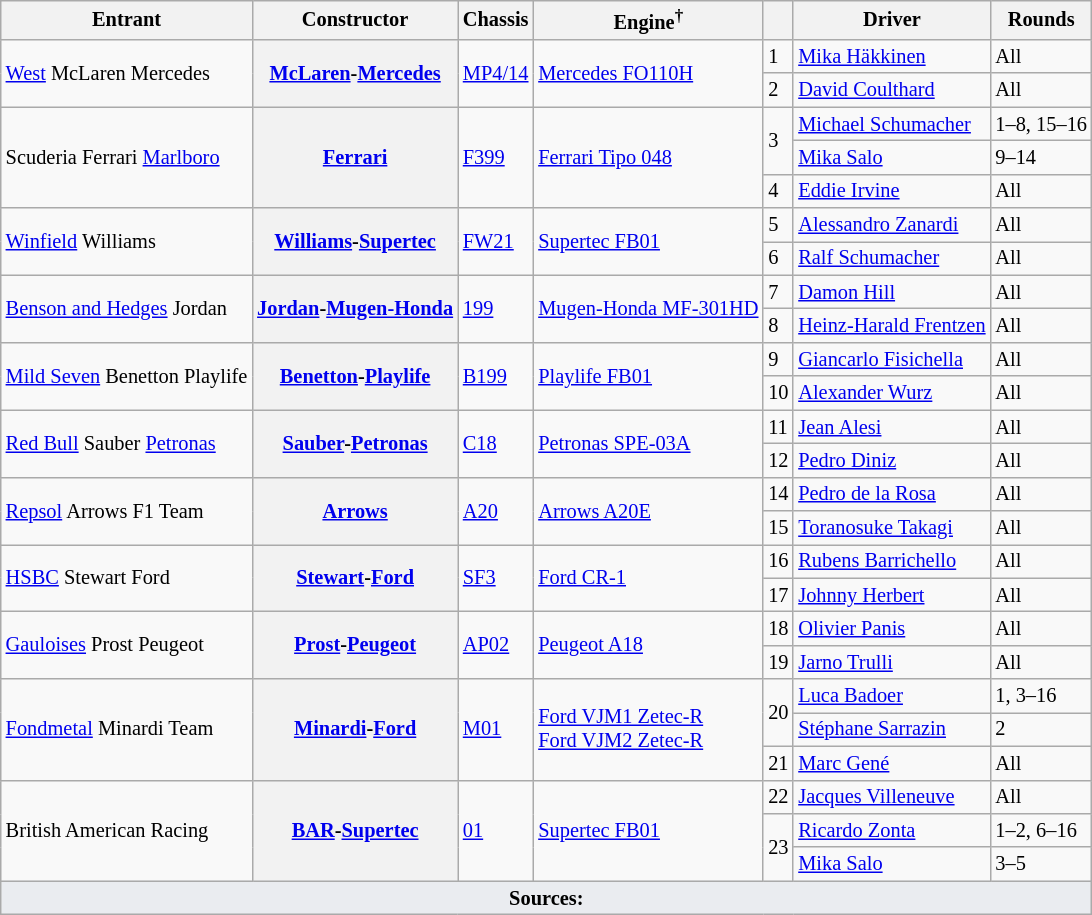<table class="wikitable sortable" style="font-size: 85%">
<tr>
<th>Entrant</th>
<th>Constructor</th>
<th>Chassis</th>
<th>Engine<sup>†</sup></th>
<th></th>
<th>Driver</th>
<th>Rounds</th>
</tr>
<tr>
<td rowspan=2> <a href='#'>West</a> McLaren Mercedes</td>
<th rowspan=2><a href='#'>McLaren</a>-<a href='#'>Mercedes</a></th>
<td rowspan=2><a href='#'>MP4/14</a></td>
<td rowspan=2><a href='#'>Mercedes FO110H</a></td>
<td>1</td>
<td> <a href='#'>Mika Häkkinen</a></td>
<td>All</td>
</tr>
<tr>
<td>2</td>
<td> <a href='#'>David Coulthard</a></td>
<td>All</td>
</tr>
<tr>
<td rowspan=3> Scuderia Ferrari <a href='#'>Marlboro</a></td>
<th rowspan=3><a href='#'>Ferrari</a></th>
<td rowspan=3><a href='#'>F399</a></td>
<td rowspan=3><a href='#'>Ferrari Tipo 048</a></td>
<td rowspan=2>3</td>
<td> <a href='#'>Michael Schumacher</a></td>
<td nowrap>1–8, 15–16</td>
</tr>
<tr>
<td> <a href='#'>Mika Salo</a></td>
<td>9–14</td>
</tr>
<tr>
<td>4</td>
<td> <a href='#'>Eddie Irvine</a></td>
<td>All</td>
</tr>
<tr>
<td rowspan=2> <a href='#'>Winfield</a> Williams</td>
<th rowspan=2><a href='#'>Williams</a>-<a href='#'>Supertec</a></th>
<td rowspan=2><a href='#'>FW21</a></td>
<td rowspan=2><a href='#'>Supertec FB01</a></td>
<td>5</td>
<td> <a href='#'>Alessandro Zanardi</a></td>
<td>All</td>
</tr>
<tr>
<td>6</td>
<td> <a href='#'>Ralf Schumacher</a></td>
<td>All</td>
</tr>
<tr>
<td rowspan=2> <a href='#'>Benson and Hedges</a> Jordan</td>
<th rowspan=2 nowrap><a href='#'>Jordan</a>-<a href='#'>Mugen-Honda</a></th>
<td rowspan=2><a href='#'>199</a></td>
<td rowspan=2 nowrap><a href='#'>Mugen-Honda MF-301HD</a></td>
<td>7</td>
<td> <a href='#'>Damon Hill</a></td>
<td>All</td>
</tr>
<tr>
<td>8</td>
<td nowrap> <a href='#'>Heinz-Harald Frentzen</a></td>
<td>All</td>
</tr>
<tr>
<td rowspan=2 nowrap> <a href='#'>Mild Seven</a> Benetton Playlife</td>
<th rowspan=2><a href='#'>Benetton</a>-<a href='#'>Playlife</a></th>
<td rowspan=2><a href='#'>B199</a></td>
<td rowspan=2><a href='#'>Playlife FB01</a></td>
<td>9</td>
<td> <a href='#'>Giancarlo Fisichella</a></td>
<td>All</td>
</tr>
<tr>
<td>10</td>
<td> <a href='#'>Alexander Wurz</a></td>
<td>All</td>
</tr>
<tr>
<td rowspan=2> <a href='#'>Red Bull</a> Sauber <a href='#'>Petronas</a></td>
<th rowspan=2><a href='#'>Sauber</a>-<a href='#'>Petronas</a></th>
<td rowspan=2><a href='#'>C18</a></td>
<td rowspan=2><a href='#'>Petronas SPE-03A</a></td>
<td>11</td>
<td> <a href='#'>Jean Alesi</a></td>
<td>All</td>
</tr>
<tr>
<td>12</td>
<td> <a href='#'>Pedro Diniz</a></td>
<td>All</td>
</tr>
<tr>
<td rowspan=2> <a href='#'>Repsol</a> Arrows F1 Team</td>
<th rowspan=2><a href='#'>Arrows</a></th>
<td rowspan=2><a href='#'>A20</a></td>
<td rowspan=2><a href='#'>Arrows A20E</a></td>
<td>14</td>
<td> <a href='#'>Pedro de la Rosa</a></td>
<td>All</td>
</tr>
<tr>
<td>15</td>
<td> <a href='#'>Toranosuke Takagi</a></td>
<td>All</td>
</tr>
<tr>
<td rowspan=2> <a href='#'>HSBC</a> Stewart Ford</td>
<th rowspan=2><a href='#'>Stewart</a>-<a href='#'>Ford</a></th>
<td rowspan=2><a href='#'>SF3</a></td>
<td rowspan=2><a href='#'>Ford CR-1</a></td>
<td>16</td>
<td> <a href='#'>Rubens Barrichello</a></td>
<td>All</td>
</tr>
<tr>
<td>17</td>
<td> <a href='#'>Johnny Herbert</a></td>
<td>All</td>
</tr>
<tr>
<td rowspan=2> <a href='#'>Gauloises</a> Prost Peugeot</td>
<th rowspan=2><a href='#'>Prost</a>-<a href='#'>Peugeot</a></th>
<td rowspan=2><a href='#'>AP02</a></td>
<td rowspan=2><a href='#'>Peugeot A18</a></td>
<td>18</td>
<td> <a href='#'>Olivier Panis</a></td>
<td>All</td>
</tr>
<tr>
<td>19</td>
<td> <a href='#'>Jarno Trulli</a></td>
<td>All</td>
</tr>
<tr>
<td rowspan=3> <a href='#'>Fondmetal</a> Minardi Team</td>
<th rowspan=3><a href='#'>Minardi</a>-<a href='#'>Ford</a></th>
<td rowspan=3><a href='#'>M01</a></td>
<td rowspan=3><a href='#'>Ford VJM1 Zetec-R</a><br><a href='#'>Ford VJM2 Zetec-R</a></td>
<td rowspan=2>20</td>
<td> <a href='#'>Luca Badoer</a></td>
<td>1, 3–16</td>
</tr>
<tr>
<td> <a href='#'>Stéphane Sarrazin</a></td>
<td>2</td>
</tr>
<tr>
<td>21</td>
<td> <a href='#'>Marc Gené</a></td>
<td>All</td>
</tr>
<tr>
<td rowspan=3> British American Racing</td>
<th rowspan=3><a href='#'>BAR</a>-<a href='#'>Supertec</a></th>
<td rowspan=3><a href='#'>01</a></td>
<td rowspan=3><a href='#'>Supertec FB01</a></td>
<td>22</td>
<td> <a href='#'>Jacques Villeneuve</a></td>
<td>All</td>
</tr>
<tr>
<td rowspan=2>23</td>
<td> <a href='#'>Ricardo Zonta</a></td>
<td>1–2, 6–16</td>
</tr>
<tr>
<td> <a href='#'>Mika Salo</a></td>
<td>3–5</td>
</tr>
<tr class="sortbottom">
<td colspan="8" style="background-color:#EAECF0;text-align:center"><strong>Sources:</strong></td>
</tr>
</table>
